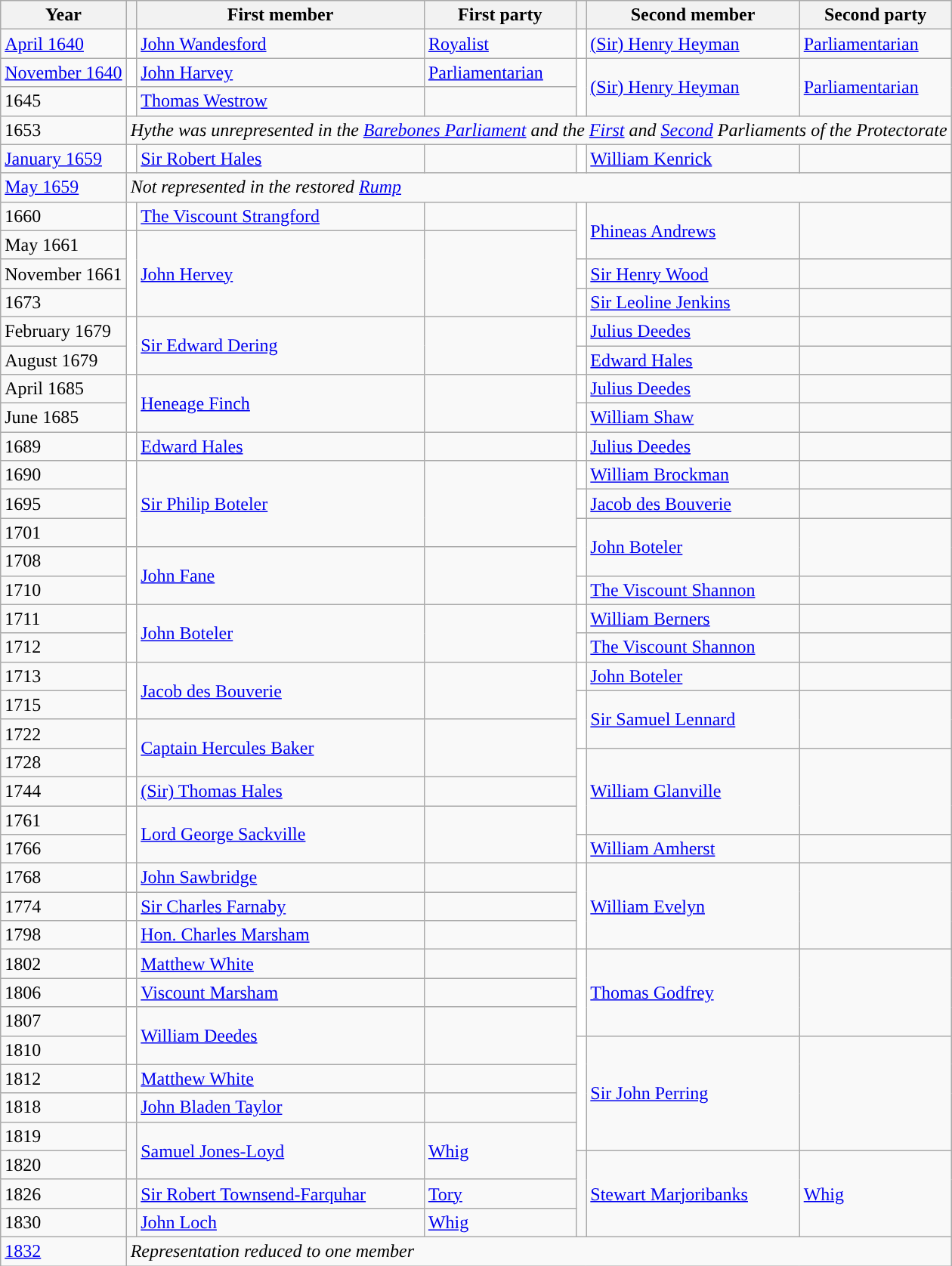<table class="wikitable">
<tr>
<th>Year</th>
<th></th>
<th>First member</th>
<th>First party</th>
<th></th>
<th>Second member</th>
<th>Second party</th>
</tr>
<tr>
<td><a href='#'>April 1640</a></td>
<td style="color:inherit;background-color: white"></td>
<td><a href='#'>John Wandesford</a></td>
<td><a href='#'>Royalist</a></td>
<td style="color:inherit;background-color: white"></td>
<td><a href='#'>(Sir) Henry Heyman</a></td>
<td><a href='#'>Parliamentarian</a></td>
</tr>
<tr>
<td><a href='#'>November 1640</a></td>
<td style="color:inherit;background-color: white"></td>
<td><a href='#'>John Harvey</a></td>
<td><a href='#'>Parliamentarian</a></td>
<td rowspan="2" style="color:inherit;background-color: white"></td>
<td rowspan="2"><a href='#'>(Sir) Henry Heyman</a></td>
<td rowspan="2"><a href='#'>Parliamentarian</a></td>
</tr>
<tr>
<td>1645</td>
<td style="color:inherit;background-color: white"></td>
<td><a href='#'>Thomas Westrow</a></td>
<td></td>
</tr>
<tr>
<td>1653</td>
<td colspan="6"><em>Hythe was unrepresented in the <a href='#'>Barebones Parliament</a> and the <a href='#'>First</a> and <a href='#'>Second</a> Parliaments of the Protectorate</em></td>
</tr>
<tr>
<td><a href='#'>January 1659</a></td>
<td style="color:inherit;background-color: white"></td>
<td><a href='#'>Sir Robert Hales</a></td>
<td></td>
<td style="color:inherit;background-color: white"></td>
<td><a href='#'>William Kenrick</a></td>
<td></td>
</tr>
<tr>
<td><a href='#'>May 1659</a></td>
<td colspan="6"><em>Not represented in the restored <a href='#'>Rump</a></em></td>
</tr>
<tr>
<td>1660</td>
<td style="color:inherit;background-color: white"></td>
<td><a href='#'>The Viscount Strangford</a></td>
<td></td>
<td rowspan="2" style="color:inherit;background-color: white"></td>
<td rowspan="2"><a href='#'>Phineas Andrews</a></td>
<td rowspan="2"></td>
</tr>
<tr>
<td>May 1661</td>
<td rowspan="3" style="color:inherit;background-color: white"></td>
<td rowspan="3"><a href='#'>John Hervey</a></td>
<td rowspan="3"></td>
</tr>
<tr>
<td>November 1661</td>
<td style="color:inherit;background-color: white"></td>
<td><a href='#'>Sir Henry Wood</a></td>
<td></td>
</tr>
<tr>
<td>1673</td>
<td style="color:inherit;background-color: white"></td>
<td><a href='#'>Sir Leoline Jenkins</a></td>
<td></td>
</tr>
<tr>
<td>February 1679</td>
<td rowspan="2" style="color:inherit;background-color: white"></td>
<td rowspan="2"><a href='#'>Sir Edward Dering</a></td>
<td rowspan="2"></td>
<td style="color:inherit;background-color: white"></td>
<td><a href='#'>Julius Deedes</a></td>
<td></td>
</tr>
<tr>
<td>August 1679</td>
<td style="color:inherit;background-color: white"></td>
<td><a href='#'>Edward Hales</a></td>
<td></td>
</tr>
<tr>
<td>April 1685</td>
<td rowspan="2" style="color:inherit;background-color: white"></td>
<td rowspan="2"><a href='#'>Heneage Finch</a></td>
<td rowspan="2"></td>
<td style="color:inherit;background-color: white"></td>
<td><a href='#'>Julius Deedes</a></td>
<td></td>
</tr>
<tr>
<td>June 1685</td>
<td style="color:inherit;background-color: white"></td>
<td><a href='#'>William Shaw</a></td>
<td></td>
</tr>
<tr>
<td>1689</td>
<td style="color:inherit;background-color: white"></td>
<td><a href='#'>Edward Hales</a></td>
<td></td>
<td style="color:inherit;background-color: white"></td>
<td><a href='#'>Julius Deedes</a></td>
<td></td>
</tr>
<tr>
<td>1690</td>
<td rowspan="3" style="color:inherit;background-color: white"></td>
<td rowspan="3"><a href='#'>Sir Philip Boteler</a></td>
<td rowspan="3"></td>
<td style="color:inherit;background-color: white"></td>
<td><a href='#'>William Brockman</a></td>
<td></td>
</tr>
<tr>
<td>1695</td>
<td style="color:inherit;background-color: white"></td>
<td><a href='#'>Jacob des Bouverie</a></td>
<td></td>
</tr>
<tr>
<td>1701</td>
<td rowspan="2" style="color:inherit;background-color: white"></td>
<td rowspan="2"><a href='#'>John Boteler</a></td>
<td rowspan="2"></td>
</tr>
<tr>
<td>1708</td>
<td rowspan="2" style="color:inherit;background-color: white"></td>
<td rowspan="2"><a href='#'>John Fane</a></td>
<td rowspan="2"></td>
</tr>
<tr>
<td>1710 </td>
<td style="color:inherit;background-color: white"></td>
<td><a href='#'>The Viscount Shannon</a></td>
<td></td>
</tr>
<tr>
<td>1711</td>
<td rowspan="2" style="color:inherit;background-color: white"></td>
<td rowspan="2"><a href='#'>John Boteler</a></td>
<td rowspan="2"></td>
<td style="color:inherit;background-color: white"></td>
<td><a href='#'>William Berners</a></td>
<td></td>
</tr>
<tr>
<td>1712</td>
<td style="color:inherit;background-color: white"></td>
<td><a href='#'>The Viscount Shannon</a></td>
<td></td>
</tr>
<tr>
<td>1713</td>
<td rowspan="2" style="color:inherit;background-color: white"></td>
<td rowspan="2"><a href='#'>Jacob des Bouverie</a></td>
<td rowspan="2"></td>
<td style="color:inherit;background-color: white"></td>
<td><a href='#'>John Boteler</a></td>
<td></td>
</tr>
<tr>
<td>1715</td>
<td rowspan="2" style="color:inherit;background-color: white"></td>
<td rowspan="2"><a href='#'>Sir Samuel Lennard</a></td>
<td rowspan="2"></td>
</tr>
<tr>
<td>1722</td>
<td rowspan="2" style="color:inherit;background-color: white"></td>
<td rowspan="2"><a href='#'>Captain Hercules Baker</a></td>
<td rowspan="2"></td>
</tr>
<tr>
<td>1728</td>
<td rowspan="3" style="color:inherit;background-color: white"></td>
<td rowspan="3"><a href='#'>William Glanville</a></td>
<td rowspan="3"></td>
</tr>
<tr>
<td>1744</td>
<td style="color:inherit;background-color: white"></td>
<td><a href='#'>(Sir) Thomas Hales</a></td>
<td></td>
</tr>
<tr>
<td>1761</td>
<td rowspan="2" style="color:inherit;background-color: white"></td>
<td rowspan="2"><a href='#'>Lord George Sackville</a></td>
<td rowspan="2"></td>
</tr>
<tr>
<td>1766</td>
<td style="color:inherit;background-color: white"></td>
<td><a href='#'>William Amherst</a></td>
<td></td>
</tr>
<tr>
<td>1768</td>
<td style="color:inherit;background-color: white"></td>
<td><a href='#'>John Sawbridge</a></td>
<td></td>
<td rowspan="3" style="color:inherit;background-color: white"></td>
<td rowspan="3"><a href='#'>William Evelyn</a></td>
<td rowspan="3"></td>
</tr>
<tr>
<td>1774</td>
<td style="color:inherit;background-color: white"></td>
<td><a href='#'>Sir Charles Farnaby</a></td>
<td></td>
</tr>
<tr>
<td>1798</td>
<td style="color:inherit;background-color: white"></td>
<td><a href='#'>Hon. Charles Marsham</a></td>
<td></td>
</tr>
<tr>
<td>1802</td>
<td style="color:inherit;background-color: white"></td>
<td><a href='#'>Matthew White</a></td>
<td></td>
<td rowspan="3" style="color:inherit;background-color: white"></td>
<td rowspan="3"><a href='#'>Thomas Godfrey</a></td>
<td rowspan="3"></td>
</tr>
<tr>
<td>1806</td>
<td style="color:inherit;background-color: white"></td>
<td><a href='#'>Viscount Marsham</a></td>
<td></td>
</tr>
<tr>
<td>1807</td>
<td rowspan="2" style="color:inherit;background-color: white"></td>
<td rowspan="2"><a href='#'>William Deedes</a></td>
<td rowspan="2"></td>
</tr>
<tr>
<td>1810</td>
<td rowspan="4" style="color:inherit;background-color: white"></td>
<td rowspan="4"><a href='#'>Sir John Perring</a></td>
<td rowspan="4"></td>
</tr>
<tr>
<td>1812</td>
<td style="color:inherit;background-color: white"></td>
<td><a href='#'>Matthew White</a></td>
<td></td>
</tr>
<tr>
<td>1818</td>
<td style="color:inherit;background-color: white"></td>
<td><a href='#'>John Bladen Taylor</a></td>
<td></td>
</tr>
<tr>
<td>1819</td>
<td rowspan="2" style="color:inherit;background-color: "></td>
<td rowspan="2"><a href='#'>Samuel Jones-Loyd</a></td>
<td rowspan="2"><a href='#'>Whig</a></td>
</tr>
<tr>
<td>1820</td>
<td rowspan="3" style="color:inherit;background-color: "></td>
<td rowspan="3"><a href='#'>Stewart Marjoribanks</a></td>
<td rowspan="3"><a href='#'>Whig</a></td>
</tr>
<tr>
<td>1826</td>
<td style="color:inherit;background-color: "></td>
<td><a href='#'>Sir Robert Townsend-Farquhar</a></td>
<td><a href='#'>Tory</a></td>
</tr>
<tr>
<td>1830</td>
<td style="color:inherit;background-color: "></td>
<td><a href='#'>John Loch</a></td>
<td><a href='#'>Whig</a></td>
</tr>
<tr>
<td><a href='#'>1832</a></td>
<td colspan="6"><em>Representation reduced to one member</em></td>
</tr>
</table>
